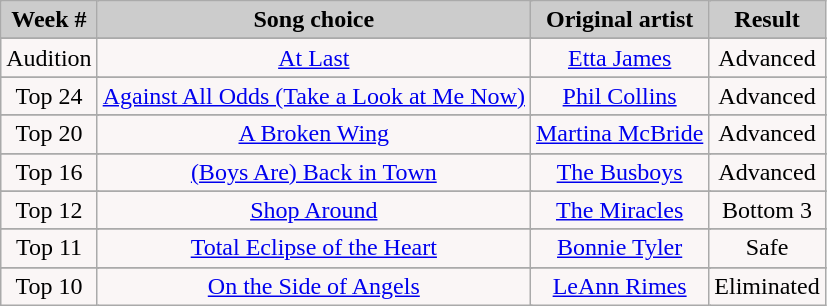<table class="wikitable" align="left">
<tr>
<td colspan="100" bgcolor="CCCCCC" align="Center"><strong>Week #</strong></td>
<td colspan="100" bgcolor="CCCCCC" align="Center"><strong>Song choice</strong></td>
<td colspan="100" bgcolor="CCCCCC" align="Center"><strong>Original artist</strong></td>
<td colspan="100" bgcolor="CCCCCC" align="Center"><strong>Result</strong></td>
</tr>
<tr>
</tr>
<tr>
<td colspan="100" align="center" bgcolor="FAF6F6">Audition</td>
<td colspan="100" align="center" bgcolor="FAF6F6"><a href='#'>At Last</a></td>
<td colspan="100" align="center" bgcolor="FAF6F6"><a href='#'>Etta James</a></td>
<td colspan="100" align="center" bgcolor="FAF6F6">Advanced</td>
</tr>
<tr>
</tr>
<tr>
<td colspan="100" align="center" bgcolor="FAF6F6">Top 24</td>
<td colspan="100" align="center" bgcolor="FAF6F6"><a href='#'>Against All Odds (Take a Look at Me Now)</a></td>
<td colspan="100" align="center" bgcolor="FAF6F6"><a href='#'>Phil Collins</a></td>
<td colspan="100" align="center" bgcolor="FAF6F6">Advanced</td>
</tr>
<tr>
</tr>
<tr>
<td colspan="100" align="center" bgcolor="FAF6F6">Top 20</td>
<td colspan="100" align="center" bgcolor="FAF6F6"><a href='#'>A Broken Wing</a></td>
<td colspan="100" align="center" bgcolor="FAF6F6"><a href='#'>Martina McBride</a></td>
<td colspan="100" align="center" bgcolor="FAF6F6">Advanced</td>
</tr>
<tr>
</tr>
<tr>
<td colspan="100" align="center" bgcolor="FAF6F6">Top 16</td>
<td colspan="100" align="center" bgcolor="FAF6F6"><a href='#'>(Boys Are) Back in Town</a></td>
<td colspan="100" align="center" bgcolor="FAF6F6"><a href='#'>The Busboys</a></td>
<td colspan="100" align="center" bgcolor="FAF6F6">Advanced</td>
</tr>
<tr>
</tr>
<tr>
<td colspan="100" align="center" bgcolor="FAF6F6">Top 12</td>
<td colspan="100" align="center" bgcolor="FAF6F6"><a href='#'>Shop Around</a></td>
<td colspan="100" align="center" bgcolor="FAF6F6"><a href='#'>The Miracles</a></td>
<td colspan="100" align="center" bgcolor="FAF6F6">Bottom 3</td>
</tr>
<tr>
</tr>
<tr>
<td colspan="100" align="center" bgcolor="FAF6F6">Top 11</td>
<td colspan="100" align="center" bgcolor="FAF6F6"><a href='#'>Total Eclipse of the Heart</a></td>
<td colspan="100" align="center" bgcolor="FAF6F6"><a href='#'>Bonnie Tyler</a></td>
<td colspan="100" align="center" bgcolor="FAF6F6">Safe</td>
</tr>
<tr>
</tr>
<tr>
<td colspan="100" align="center" bgcolor="FAF6F6">Top 10</td>
<td colspan="100" align="center" bgcolor="FAF6F6"><a href='#'>On the Side of Angels</a></td>
<td colspan="100" align="center" bgcolor="FAF6F6"><a href='#'>LeAnn Rimes</a></td>
<td colspan="100" align="center" bgcolor="FAF6F6">Eliminated</td>
</tr>
</table>
